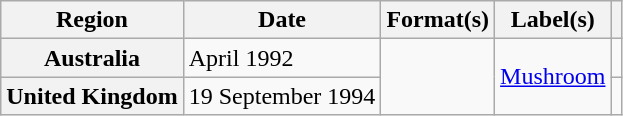<table class="wikitable plainrowheaders">
<tr>
<th scope="col">Region</th>
<th scope="col">Date</th>
<th scope="col">Format(s)</th>
<th scope="col">Label(s)</th>
<th scope="col"></th>
</tr>
<tr>
<th scope="row">Australia</th>
<td>April 1992</td>
<td rowspan="2"></td>
<td rowspan="2"><a href='#'>Mushroom</a></td>
<td></td>
</tr>
<tr>
<th scope="row">United Kingdom</th>
<td>19 September 1994</td>
<td></td>
</tr>
</table>
